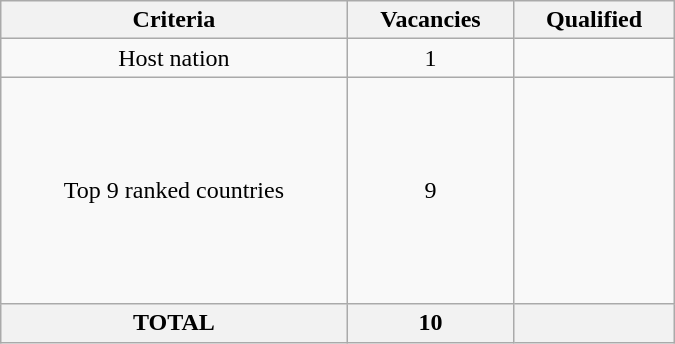<table class = "wikitable" width=450>
<tr>
<th>Criteria</th>
<th>Vacancies</th>
<th>Qualified</th>
</tr>
<tr>
<td align="center">Host nation</td>
<td align="center">1</td>
<td></td>
</tr>
<tr>
<td align="center">Top 9 ranked countries</td>
<td align="center">9</td>
<td><br><br><br><br><br><br><br><br></td>
</tr>
<tr>
<th>TOTAL</th>
<th>10</th>
<th></th>
</tr>
</table>
